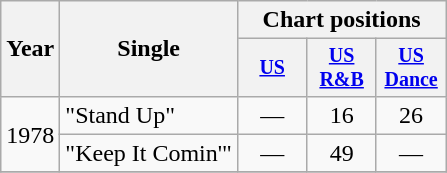<table class="wikitable" style="text-align:center;">
<tr>
<th rowspan="2">Year</th>
<th rowspan="2">Single</th>
<th colspan="3">Chart positions</th>
</tr>
<tr style="font-size:smaller;">
<th width="40"><a href='#'>US</a></th>
<th width="40"><a href='#'>US<br>R&B</a></th>
<th width="40"><a href='#'>US<br>Dance</a></th>
</tr>
<tr>
<td rowspan="2">1978</td>
<td align="left">"Stand Up"</td>
<td>—</td>
<td>16</td>
<td>26</td>
</tr>
<tr>
<td align="left">"Keep It Comin'"</td>
<td>—</td>
<td>49</td>
<td>—</td>
</tr>
<tr>
</tr>
</table>
